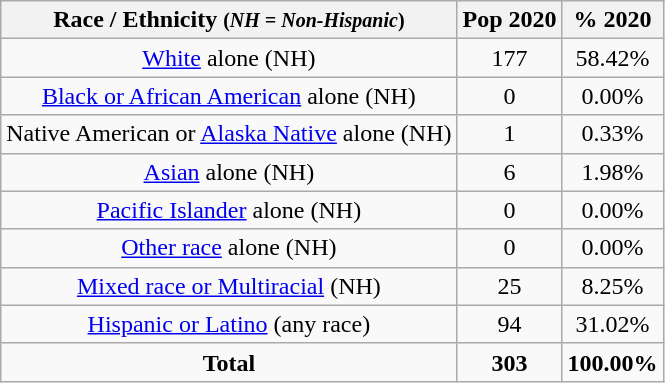<table class="wikitable" style="text-align:center;">
<tr>
<th>Race / Ethnicity <small>(<em>NH = Non-Hispanic</em>)</small></th>
<th>Pop 2020</th>
<th>% 2020</th>
</tr>
<tr>
<td><a href='#'>White</a> alone (NH)</td>
<td>177</td>
<td>58.42%</td>
</tr>
<tr>
<td><a href='#'>Black or African American</a> alone (NH)</td>
<td>0</td>
<td>0.00%</td>
</tr>
<tr>
<td>Native American or <a href='#'>Alaska Native</a> alone (NH)</td>
<td>1</td>
<td>0.33%</td>
</tr>
<tr>
<td><a href='#'>Asian</a> alone (NH)</td>
<td>6</td>
<td>1.98%</td>
</tr>
<tr>
<td><a href='#'>Pacific Islander</a> alone (NH)</td>
<td>0</td>
<td>0.00%</td>
</tr>
<tr>
<td><a href='#'>Other race</a> alone (NH)</td>
<td>0</td>
<td>0.00%</td>
</tr>
<tr>
<td><a href='#'>Mixed race or Multiracial</a> (NH)</td>
<td>25</td>
<td>8.25%</td>
</tr>
<tr>
<td><a href='#'>Hispanic or Latino</a> (any race)</td>
<td>94</td>
<td>31.02%</td>
</tr>
<tr>
<td><strong>Total</strong></td>
<td><strong>303</strong></td>
<td><strong>100.00%</strong></td>
</tr>
</table>
